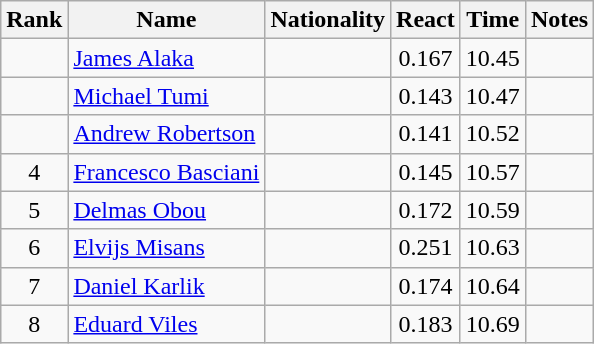<table class="wikitable sortable" style="text-align:center">
<tr>
<th>Rank</th>
<th>Name</th>
<th>Nationality</th>
<th>React</th>
<th>Time</th>
<th>Notes</th>
</tr>
<tr>
<td></td>
<td align="left"><a href='#'>James Alaka</a></td>
<td align=left></td>
<td>0.167</td>
<td>10.45</td>
<td></td>
</tr>
<tr>
<td></td>
<td align="left"><a href='#'>Michael Tumi</a></td>
<td align=left></td>
<td>0.143</td>
<td>10.47</td>
<td></td>
</tr>
<tr>
<td></td>
<td align="left"><a href='#'>Andrew Robertson</a></td>
<td align=left></td>
<td>0.141</td>
<td>10.52</td>
<td></td>
</tr>
<tr>
<td>4</td>
<td align="left"><a href='#'>Francesco Basciani</a></td>
<td align=left></td>
<td>0.145</td>
<td>10.57</td>
<td></td>
</tr>
<tr>
<td>5</td>
<td align="left"><a href='#'>Delmas Obou</a></td>
<td align=left></td>
<td>0.172</td>
<td>10.59</td>
<td></td>
</tr>
<tr>
<td>6</td>
<td align="left"><a href='#'>Elvijs Misans</a></td>
<td align=left></td>
<td>0.251</td>
<td>10.63</td>
<td></td>
</tr>
<tr>
<td>7</td>
<td align="left"><a href='#'>Daniel Karlik</a></td>
<td align=left></td>
<td>0.174</td>
<td>10.64</td>
<td></td>
</tr>
<tr>
<td>8</td>
<td align="left"><a href='#'>Eduard Viles</a></td>
<td align=left></td>
<td>0.183</td>
<td>10.69</td>
<td></td>
</tr>
</table>
